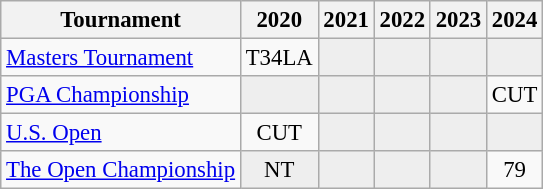<table class="wikitable" style="font-size:95%;text-align:center;">
<tr>
<th>Tournament</th>
<th>2020</th>
<th>2021</th>
<th>2022</th>
<th>2023</th>
<th>2024</th>
</tr>
<tr>
<td align=left><a href='#'>Masters Tournament</a></td>
<td>T34<span>LA</span></td>
<td style="background:#eeeeee;"></td>
<td style="background:#eeeeee;"></td>
<td style="background:#eeeeee;"></td>
<td style="background:#eeeeee;"></td>
</tr>
<tr>
<td align=left><a href='#'>PGA Championship</a></td>
<td style="background:#eeeeee;"></td>
<td style="background:#eeeeee;"></td>
<td style="background:#eeeeee;"></td>
<td style="background:#eeeeee;"></td>
<td>CUT</td>
</tr>
<tr>
<td align=left><a href='#'>U.S. Open</a></td>
<td>CUT</td>
<td style="background:#eeeeee;"></td>
<td style="background:#eeeeee;"></td>
<td style="background:#eeeeee;"></td>
<td style="background:#eeeeee;"></td>
</tr>
<tr>
<td align=left><a href='#'>The Open Championship</a></td>
<td style="background:#eeeeee;">NT</td>
<td style="background:#eeeeee;"></td>
<td style="background:#eeeeee;"></td>
<td style="background:#eeeeee;"></td>
<td>79</td>
</tr>
</table>
